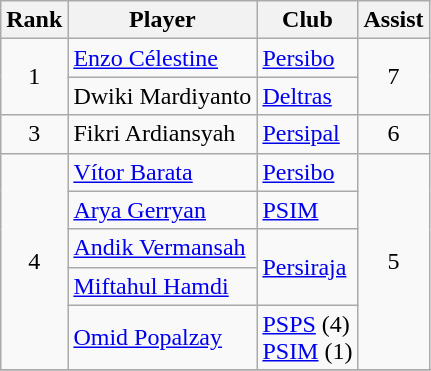<table class="wikitable" style="text-align:center">
<tr>
<th>Rank</th>
<th>Player</th>
<th>Club</th>
<th>Assist</th>
</tr>
<tr>
<td rowspan="2">1</td>
<td align="left"> <a href='#'>Enzo Célestine</a></td>
<td align="left"><a href='#'>Persibo</a></td>
<td rowspan="2">7</td>
</tr>
<tr>
<td align="left"> Dwiki Mardiyanto</td>
<td align="left"><a href='#'>Deltras</a></td>
</tr>
<tr>
<td rowspan="1">3</td>
<td align="left"> Fikri Ardiansyah</td>
<td align="left"><a href='#'>Persipal</a></td>
<td rowspan="1">6</td>
</tr>
<tr>
<td rowspan="5">4</td>
<td align="left"> <a href='#'>Vítor Barata</a></td>
<td align="left"><a href='#'>Persibo</a></td>
<td rowspan="5">5</td>
</tr>
<tr>
<td align="left"> <a href='#'>Arya Gerryan</a></td>
<td align="left"><a href='#'>PSIM</a></td>
</tr>
<tr>
<td align="left"> <a href='#'>Andik Vermansah</a></td>
<td rowspan="2" align="left"><a href='#'>Persiraja</a></td>
</tr>
<tr>
<td align="left"> <a href='#'>Miftahul Hamdi</a></td>
</tr>
<tr>
<td align="left"> <a href='#'>Omid Popalzay</a></td>
<td align="left"><a href='#'>PSPS</a> (4)<br><a href='#'>PSIM</a> (1)</td>
</tr>
<tr>
</tr>
</table>
